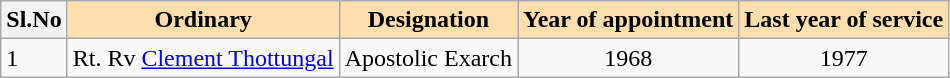<table class="wikitable">
<tr>
<th>Sl.No</th>
<th style="background: #ffdead;">Ordinary</th>
<th style="background: #ffdead;">Designation</th>
<th style="background: #ffdead;">Year of appointment</th>
<th style="background: #ffdead;">Last year of service</th>
</tr>
<tr>
<td>1</td>
<td>Rt. Rv <a href='#'>Clement Thottungal</a></td>
<td align="center">Apostolic Exarch</td>
<td align="center">1968</td>
<td align="center">1977</td>
</tr>
</table>
